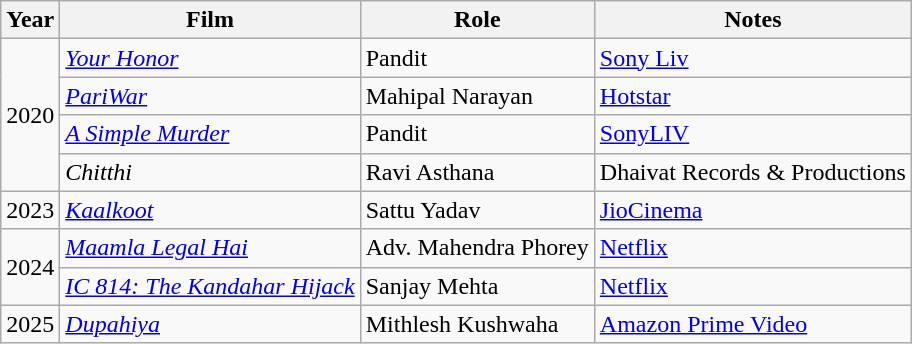<table class="wikitable">
<tr>
<th>Year</th>
<th>Film</th>
<th>Role</th>
<th>Notes</th>
</tr>
<tr>
<td rowspan="4">2020</td>
<td><em><a href='#'>Your Honor</a></em></td>
<td>Pandit</td>
<td><a href='#'>Sony Liv</a></td>
</tr>
<tr>
<td><em><a href='#'>PariWar</a></em></td>
<td>Mahipal Narayan</td>
<td><a href='#'>Hotstar</a></td>
</tr>
<tr>
<td><em><a href='#'>A Simple Murder</a></em></td>
<td>Pandit</td>
<td><a href='#'>SonyLIV</a></td>
</tr>
<tr>
<td><em>Chitthi</em></td>
<td>Ravi Asthana</td>
<td>Dhaivat Records & Productions</td>
</tr>
<tr>
<td>2023</td>
<td><em><a href='#'>Kaalkoot</a></em></td>
<td>Sattu Yadav</td>
<td><a href='#'>JioCinema</a></td>
</tr>
<tr>
<td rowspan="2">2024</td>
<td><em><a href='#'>Maamla Legal Hai</a></em></td>
<td>Adv. Mahendra Phorey</td>
<td><a href='#'>Netflix</a></td>
</tr>
<tr>
<td><em><a href='#'>IC 814: The Kandahar Hijack</a></em></td>
<td>Sanjay Mehta</td>
<td><a href='#'>Netflix</a></td>
</tr>
<tr>
<td>2025</td>
<td><em><a href='#'>Dupahiya</a></em></td>
<td>Mithlesh Kushwaha</td>
<td><a href='#'>Amazon Prime Video</a></td>
</tr>
</table>
